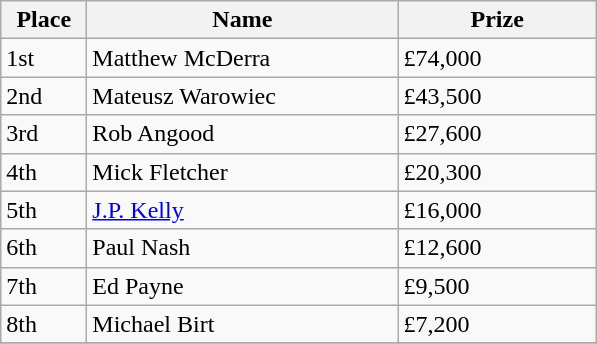<table class="wikitable">
<tr>
<th width="50">Place</th>
<th width="200">Name</th>
<th width="125">Prize</th>
</tr>
<tr>
<td>1st</td>
<td> Matthew McDerra</td>
<td>£74,000</td>
</tr>
<tr>
<td>2nd</td>
<td> Mateusz Warowiec</td>
<td>£43,500</td>
</tr>
<tr>
<td>3rd</td>
<td> Rob Angood</td>
<td>£27,600</td>
</tr>
<tr>
<td>4th</td>
<td> Mick Fletcher</td>
<td>£20,300</td>
</tr>
<tr>
<td>5th</td>
<td> <a href='#'>J.P. Kelly</a></td>
<td>£16,000</td>
</tr>
<tr>
<td>6th</td>
<td> Paul Nash</td>
<td>£12,600</td>
</tr>
<tr>
<td>7th</td>
<td> Ed Payne</td>
<td>£9,500</td>
</tr>
<tr>
<td>8th</td>
<td> Michael Birt</td>
<td>£7,200</td>
</tr>
<tr>
</tr>
</table>
